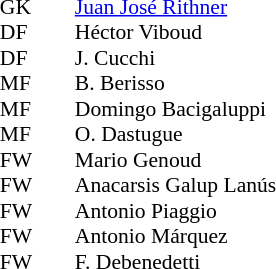<table cellspacing="0" cellpadding="0" style="font-size:90%; margin:0.2em auto;">
<tr>
<th width="25"></th>
<th width="25"></th>
</tr>
<tr>
<td>GK</td>
<td></td>
<td> <a href='#'>Juan José Rithner</a></td>
</tr>
<tr>
<td>DF</td>
<td></td>
<td> Héctor Viboud</td>
</tr>
<tr>
<td>DF</td>
<td></td>
<td> J. Cucchi</td>
</tr>
<tr>
<td>MF</td>
<td></td>
<td> B. Berisso</td>
</tr>
<tr>
<td>MF</td>
<td></td>
<td> Domingo Bacigaluppi</td>
</tr>
<tr>
<td>MF</td>
<td></td>
<td> O. Dastugue</td>
</tr>
<tr>
<td>FW</td>
<td></td>
<td> Mario Genoud</td>
</tr>
<tr>
<td>FW</td>
<td></td>
<td> Anacarsis Galup Lanús</td>
</tr>
<tr>
<td>FW</td>
<td></td>
<td> Antonio Piaggio</td>
</tr>
<tr>
<td>FW</td>
<td></td>
<td> Antonio Márquez</td>
</tr>
<tr>
<td>FW</td>
<td></td>
<td> F. Debenedetti</td>
</tr>
</table>
